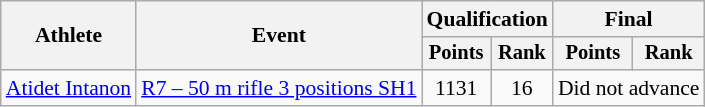<table class="wikitable" style="font-size:90%">
<tr>
<th rowspan="2">Athlete</th>
<th rowspan="2">Event</th>
<th colspan="2">Qualification</th>
<th colspan="2">Final</th>
</tr>
<tr style="font-size:95%">
<th>Points</th>
<th>Rank</th>
<th>Points</th>
<th>Rank</th>
</tr>
<tr align=center>
<td align=left><a href='#'>Atidet Intanon</a></td>
<td align=left><a href='#'>R7 – 50 m rifle 3 positions SH1</a></td>
<td>1131</td>
<td>16</td>
<td colspan="2">Did not advance</td>
</tr>
</table>
